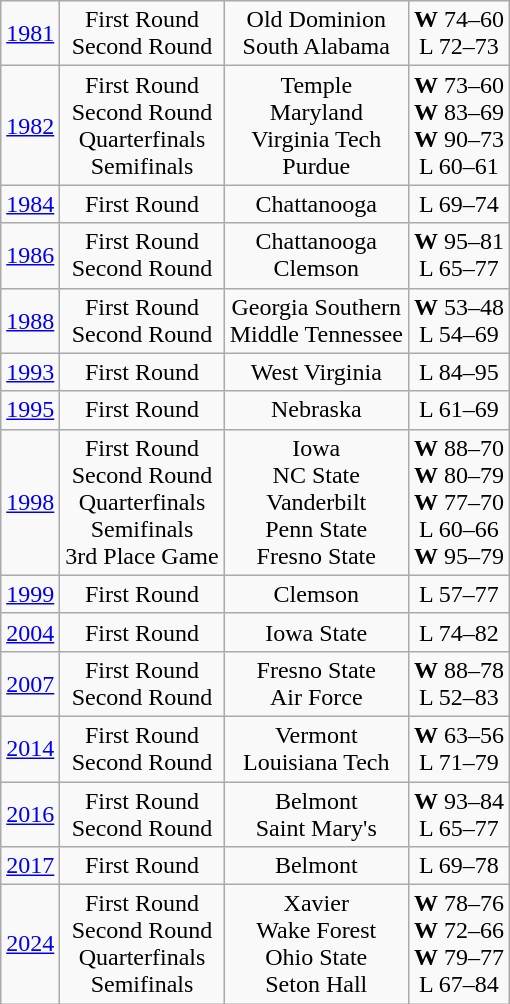<table class="wikitable">
<tr align="center">
<td><a href='#'>1981</a></td>
<td>First Round<br>Second Round</td>
<td>Old Dominion<br>South Alabama</td>
<td><strong>W</strong> 74–60<br>L 72–73</td>
</tr>
<tr align="center">
<td><a href='#'>1982</a></td>
<td>First Round<br>Second Round<br>Quarterfinals<br>Semifinals</td>
<td>Temple<br>Maryland<br>Virginia Tech<br>Purdue</td>
<td><strong>W</strong> 73–60<br><strong>W</strong> 83–69<br><strong>W</strong> 90–73<br>L 60–61</td>
</tr>
<tr align="center">
<td><a href='#'>1984</a></td>
<td>First Round</td>
<td>Chattanooga</td>
<td>L 69–74</td>
</tr>
<tr align="center">
<td><a href='#'>1986</a></td>
<td>First Round<br>Second Round</td>
<td>Chattanooga<br>Clemson</td>
<td><strong>W</strong> 95–81<br>L 65–77</td>
</tr>
<tr align="center">
<td><a href='#'>1988</a></td>
<td>First Round<br>Second Round</td>
<td>Georgia Southern<br>Middle Tennessee</td>
<td><strong>W</strong> 53–48<br>L 54–69</td>
</tr>
<tr align="center">
<td><a href='#'>1993</a></td>
<td>First Round</td>
<td>West Virginia</td>
<td>L 84–95</td>
</tr>
<tr align="center">
<td><a href='#'>1995</a></td>
<td>First Round</td>
<td>Nebraska</td>
<td>L 61–69</td>
</tr>
<tr align="center">
<td><a href='#'>1998</a></td>
<td>First Round<br>Second Round<br>Quarterfinals<br>Semifinals<br>3rd Place Game</td>
<td>Iowa<br>NC State<br>Vanderbilt<br>Penn State<br>Fresno State</td>
<td><strong>W</strong> 88–70<br><strong>W</strong> 80–79<br><strong>W</strong> 77–70<br>L 60–66<br><strong>W</strong> 95–79</td>
</tr>
<tr align="center">
<td><a href='#'>1999</a></td>
<td>First Round</td>
<td>Clemson</td>
<td>L 57–77</td>
</tr>
<tr align="center">
<td><a href='#'>2004</a></td>
<td>First Round</td>
<td>Iowa State</td>
<td>L 74–82</td>
</tr>
<tr align="center">
<td><a href='#'>2007</a></td>
<td>First Round<br>Second Round</td>
<td>Fresno State<br>Air Force</td>
<td><strong>W</strong> 88–78<br>L 52–83</td>
</tr>
<tr align="center">
<td><a href='#'>2014</a></td>
<td>First Round<br>Second Round</td>
<td>Vermont<br>Louisiana Tech</td>
<td><strong>W</strong> 63–56<br>L 71–79</td>
</tr>
<tr align="center">
<td><a href='#'>2016</a></td>
<td>First Round<br>Second Round</td>
<td>Belmont<br>Saint Mary's</td>
<td><strong>W</strong> 93–84<br>L 65–77</td>
</tr>
<tr align="center">
<td><a href='#'>2017</a></td>
<td>First Round</td>
<td>Belmont</td>
<td>L 69–78</td>
</tr>
<tr align="center">
<td><a href='#'>2024</a></td>
<td>First Round<br>Second Round<br>Quarterfinals<br>Semifinals</td>
<td>Xavier<br>Wake Forest<br>Ohio State<br>Seton Hall</td>
<td><strong>W</strong> 78–76<br><strong>W</strong> 72–66<br><strong>W</strong> 79–77<br>L 67–84</td>
</tr>
</table>
